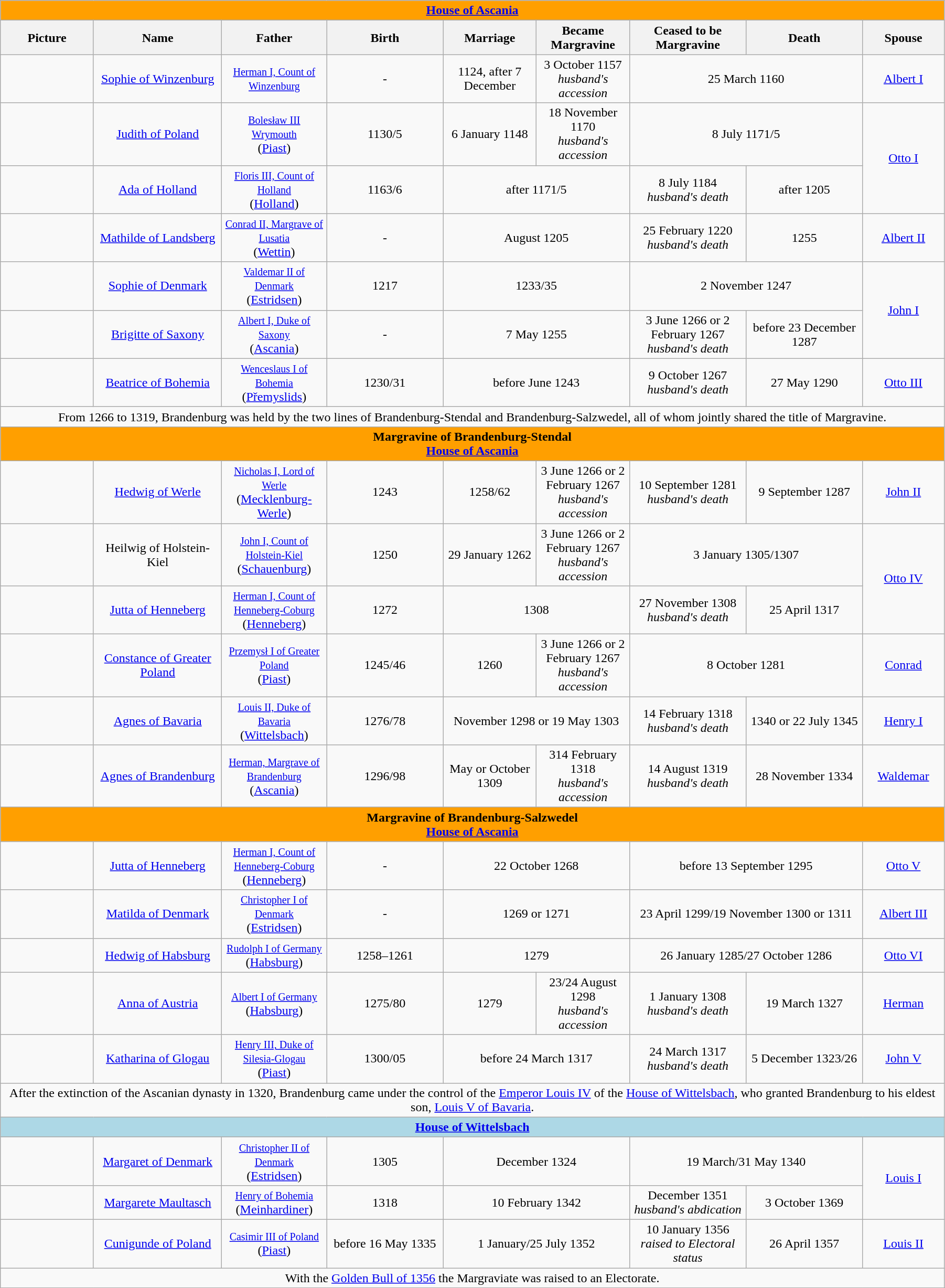<table width=95% class="wikitable">
<tr>
<td colspan="9" bgcolor=#FF9F00 align=center><strong><a href='#'>House of Ascania</a></strong></td>
</tr>
<tr>
<th width = "8%">Picture</th>
<th width = "11%">Name</th>
<th width = "9%">Father</th>
<th width = "10%">Birth</th>
<th width = "8%">Marriage</th>
<th width = "8%">Became Margravine</th>
<th width = "10%">Ceased to be Margravine</th>
<th width = "10%">Death</th>
<th width = "7%">Spouse</th>
</tr>
<tr>
<td align="center"></td>
<td align="center"><a href='#'>Sophie of Winzenburg</a></td>
<td align="center"><small><a href='#'>Herman I, Count of Winzenburg</a></small></td>
<td align="center">-</td>
<td align="center">1124, after 7 December</td>
<td align="center">3 October 1157<br><em>husband's accession</em></td>
<td align="center" colspan="2">25 March 1160</td>
<td align="center"><a href='#'>Albert I</a></td>
</tr>
<tr>
<td align=center></td>
<td align=center><a href='#'>Judith of Poland</a></td>
<td align="center"><small><a href='#'>Bolesław III Wrymouth</a></small><br>(<a href='#'>Piast</a>)</td>
<td align="center">1130/5</td>
<td align="center">6 January 1148</td>
<td align="center">18 November 1170<br><em>husband's accession</em></td>
<td align="center" colspan="2">8 July 1171/5</td>
<td align="center" rowspan="2"><a href='#'>Otto I</a></td>
</tr>
<tr>
<td align=center></td>
<td align=center><a href='#'>Ada of Holland</a></td>
<td align="center"><small><a href='#'>Floris III, Count of Holland</a></small><br>(<a href='#'>Holland</a>)</td>
<td align="center">1163/6</td>
<td align="center" colspan="2">after 1171/5</td>
<td align="center">8 July 1184<br><em>husband's death</em></td>
<td align="center">after 1205</td>
</tr>
<tr>
<td align="center"></td>
<td align="center"><a href='#'>Mathilde of Landsberg</a></td>
<td align="center"><small><a href='#'>Conrad II, Margrave of Lusatia</a></small><br>(<a href='#'>Wettin</a>)</td>
<td align="center">-</td>
<td align="center" colspan="2">August 1205</td>
<td align="center">25 February 1220<br><em>husband's death</em></td>
<td align="center">1255</td>
<td align="center"><a href='#'>Albert II</a></td>
</tr>
<tr>
<td align="center"></td>
<td align="center"><a href='#'>Sophie of Denmark</a></td>
<td align="center"><small><a href='#'>Valdemar II of Denmark</a></small><br>(<a href='#'>Estridsen</a>)</td>
<td align="center">1217</td>
<td align="center" colspan="2">1233/35</td>
<td align="center" colspan="2">2 November 1247</td>
<td align="center" rowspan="2"><a href='#'>John I</a></td>
</tr>
<tr>
<td align="center"></td>
<td align="center"><a href='#'>Brigitte of Saxony</a></td>
<td align="center"><small><a href='#'>Albert I, Duke of Saxony</a></small><br>(<a href='#'>Ascania</a>)</td>
<td align="center">-</td>
<td align="center" colspan="2">7 May 1255</td>
<td align="center">3 June 1266 or 2 February 1267<br><em>husband's death</em></td>
<td align="center">before 23 December 1287</td>
</tr>
<tr>
<td align="center"></td>
<td align="center"><a href='#'>Beatrice of Bohemia</a></td>
<td align="center"><small><a href='#'>Wenceslaus I of Bohemia</a></small><br>(<a href='#'>Přemyslids</a>)</td>
<td align="center">1230/31</td>
<td align="center" colspan="2">before June 1243</td>
<td align="center">9 October 1267<br><em>husband's death</em></td>
<td align="center">27 May 1290</td>
<td align="center"><a href='#'>Otto III</a></td>
</tr>
<tr>
<td align="center" colspan="9">From 1266 to 1319, Brandenburg was held by the two lines of Brandenburg-Stendal and Brandenburg-Salzwedel, all of whom jointly shared the title of Margravine.</td>
</tr>
<tr>
<td colspan="9" bgcolor=#FF9F00 align=center><strong>Margravine of Brandenburg-Stendal<br><a href='#'>House of Ascania</a></strong></td>
</tr>
<tr>
<td align="center"></td>
<td align="center"><a href='#'>Hedwig of Werle</a></td>
<td align="center"><small><a href='#'>Nicholas I, Lord of Werle</a></small><br>(<a href='#'>Mecklenburg-Werle</a>)</td>
<td align="center">1243</td>
<td align="center">1258/62</td>
<td align="center">3 June 1266 or 2 February 1267<br><em>husband's accession</em></td>
<td align="center">10 September 1281<br><em>husband's death</em></td>
<td align="center">9 September 1287</td>
<td align="center"><a href='#'>John II</a></td>
</tr>
<tr>
<td align="center"></td>
<td align="center">Heilwig of Holstein-Kiel</td>
<td align="center"><small><a href='#'>John I, Count of Holstein-Kiel</a></small><br>(<a href='#'>Schauenburg</a>)</td>
<td align="center">1250</td>
<td align="center">29 January 1262</td>
<td align="center">3 June 1266 or 2 February 1267<br><em>husband's accession</em></td>
<td align="center" colspan="2">3 January 1305/1307</td>
<td align="center" rowspan="2"><a href='#'>Otto IV</a></td>
</tr>
<tr>
<td align="center"></td>
<td align="center"><a href='#'>Jutta of Henneberg</a></td>
<td align="center"><small><a href='#'>Herman I, Count of Henneberg-Coburg</a></small><br>(<a href='#'>Henneberg</a>)</td>
<td align="center">1272</td>
<td align="center" colspan="2">1308</td>
<td align="center">27 November 1308<br><em>husband's death</em></td>
<td align="center">25 April 1317</td>
</tr>
<tr>
<td align="center"></td>
<td align="center"><a href='#'>Constance of Greater Poland</a></td>
<td align="center"><small><a href='#'>Przemysł I of Greater Poland</a></small><br>(<a href='#'>Piast</a>)</td>
<td align="center">1245/46</td>
<td align="center">1260</td>
<td align="center">3 June 1266 or 2 February 1267<br><em>husband's accession</em></td>
<td align="center" colspan="2">8 October 1281</td>
<td align="center"><a href='#'>Conrad</a></td>
</tr>
<tr>
<td align="center"></td>
<td align="center"><a href='#'>Agnes of Bavaria</a></td>
<td align="center"><small><a href='#'>Louis II, Duke of Bavaria</a></small><br>(<a href='#'>Wittelsbach</a>)</td>
<td align="center">1276/78</td>
<td align="center" colspan="2">November 1298 or 19 May 1303</td>
<td align="center">14 February 1318<br><em>husband's death</em></td>
<td align="center">1340 or 22 July 1345</td>
<td align="center"><a href='#'>Henry I</a></td>
</tr>
<tr>
<td align="center"></td>
<td align="center"><a href='#'>Agnes of Brandenburg</a></td>
<td align="center"><small><a href='#'>Herman, Margrave of Brandenburg</a></small><br>(<a href='#'>Ascania</a>)</td>
<td align="center">1296/98</td>
<td align="center">May or October 1309</td>
<td align="center">314 February 1318<br><em>husband's accession</em></td>
<td align="center">14 August 1319<br><em>husband's death</em></td>
<td align="center">28 November 1334</td>
<td align="center"><a href='#'>Waldemar</a></td>
</tr>
<tr>
<td colspan="9" bgcolor=#FF9F00 align=center><strong>Margravine of Brandenburg-Salzwedel<br><a href='#'>House of Ascania</a></strong></td>
</tr>
<tr>
<td align="center"></td>
<td align="center"><a href='#'>Jutta of Henneberg</a></td>
<td align="center"><small><a href='#'>Herman I, Count of Henneberg-Coburg</a></small><br>(<a href='#'>Henneberg</a>)</td>
<td align="center">-</td>
<td align="center" colspan="2">22 October 1268</td>
<td align="center" colspan="2">before 13 September 1295</td>
<td align="center"><a href='#'>Otto V</a></td>
</tr>
<tr>
<td align="center"></td>
<td align="center"><a href='#'>Matilda of Denmark</a></td>
<td align="center"><small><a href='#'>Christopher I of Denmark</a></small><br>(<a href='#'>Estridsen</a>)</td>
<td align="center">-</td>
<td align="center" colspan="2">1269 or 1271</td>
<td align="center" colspan="2">23 April 1299/19 November 1300 or 1311</td>
<td align="center"><a href='#'>Albert III</a></td>
</tr>
<tr>
<td align="center"></td>
<td align="center"><a href='#'>Hedwig of Habsburg</a></td>
<td align="center"><small><a href='#'>Rudolph I of Germany</a></small><br>(<a href='#'>Habsburg</a>)</td>
<td align="center">1258–1261</td>
<td align="center" colspan="2">1279</td>
<td align="center" colspan="2">26 January 1285/27 October 1286</td>
<td align="center"><a href='#'>Otto VI</a></td>
</tr>
<tr>
<td align="center"></td>
<td align="center"><a href='#'>Anna of Austria</a></td>
<td align="center"><small><a href='#'>Albert I of Germany</a></small><br>(<a href='#'>Habsburg</a>)</td>
<td align="center">1275/80</td>
<td align="center">1279</td>
<td align="center">23/24 August 1298<br><em>husband's accession</em></td>
<td align="center">1 January 1308<br><em>husband's death</em></td>
<td align="center">19 March 1327</td>
<td align="center"><a href='#'>Herman</a></td>
</tr>
<tr>
<td align="center"></td>
<td align="center"><a href='#'>Katharina of Glogau</a></td>
<td align="center"><small><a href='#'>Henry III, Duke of Silesia-Glogau</a></small><br>(<a href='#'>Piast</a>)</td>
<td align="center">1300/05</td>
<td align="center" colspan="2">before 24 March 1317</td>
<td align="center">24 March 1317<br><em>husband's death</em></td>
<td align="center">5 December 1323/26</td>
<td align="center"><a href='#'>John V</a></td>
</tr>
<tr>
<td align="center" colspan="9">After the extinction of the Ascanian dynasty in 1320, Brandenburg came under the control of the <a href='#'>Emperor Louis IV</a> of the <a href='#'>House of Wittelsbach</a>, who granted Brandenburg to his eldest son, <a href='#'>Louis V of Bavaria</a>.</td>
</tr>
<tr>
<td colspan="9" bgcolor=#ADD8E6 align=center><strong><a href='#'>House of Wittelsbach</a></strong></td>
</tr>
<tr>
<td align=center></td>
<td align=center><a href='#'>Margaret of Denmark</a></td>
<td align="center"><small><a href='#'>Christopher II of Denmark</a></small><br>(<a href='#'>Estridsen</a>)</td>
<td align="center">1305</td>
<td align="center" colspan="2">December 1324</td>
<td align="center" colspan="2">19 March/31 May 1340</td>
<td align="center" rowspan="2"><a href='#'>Louis I</a></td>
</tr>
<tr>
<td align=center></td>
<td align=center><a href='#'>Margarete Maultasch</a></td>
<td align="center"><small><a href='#'>Henry of Bohemia</a></small><br>(<a href='#'>Meinhardiner</a>)</td>
<td align="center">1318</td>
<td align="center" colspan="2">10 February 1342</td>
<td align="center">December 1351<br><em>husband's abdication</em></td>
<td align="center">3 October 1369</td>
</tr>
<tr>
<td align=center></td>
<td align=center><a href='#'>Cunigunde of Poland</a></td>
<td align="center"><small><a href='#'>Casimir III of Poland</a></small><br>(<a href='#'>Piast</a>)</td>
<td align="center">before 16 May 1335</td>
<td align="center" colspan="2">1 January/25 July 1352</td>
<td align="center">10 January 1356<br><em>raised to Electoral status</em></td>
<td align="center">26 April 1357</td>
<td align="center"><a href='#'>Louis II</a></td>
</tr>
<tr>
<td align="center" colspan="9">With the <a href='#'>Golden Bull of 1356</a> the Margraviate was raised to an Electorate.</td>
</tr>
<tr>
</tr>
</table>
